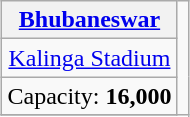<table class="wikitable" style="text-align:center; margin:0.2em auto;">
<tr>
<th><a href='#'>Bhubaneswar</a></th>
<td rowspan="4"></td>
</tr>
<tr>
<td><a href='#'>Kalinga Stadium</a></td>
</tr>
<tr>
<td>Capacity: <strong>16,000</strong></td>
</tr>
<tr>
</tr>
</table>
